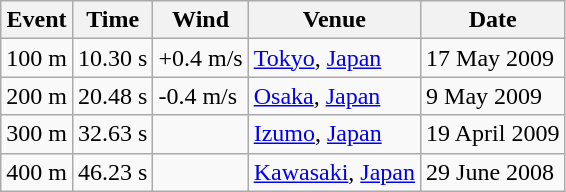<table class="wikitable">
<tr>
<th>Event</th>
<th>Time</th>
<th>Wind</th>
<th>Venue</th>
<th>Date</th>
</tr>
<tr>
<td>100 m</td>
<td>10.30 s</td>
<td>+0.4 m/s</td>
<td><a href='#'>Tokyo</a>, <a href='#'>Japan</a></td>
<td>17 May 2009</td>
</tr>
<tr>
<td>200 m</td>
<td>20.48 s</td>
<td>-0.4 m/s</td>
<td><a href='#'>Osaka</a>, <a href='#'>Japan</a></td>
<td>9 May 2009</td>
</tr>
<tr>
<td>300 m</td>
<td>32.63 s</td>
<td></td>
<td><a href='#'>Izumo</a>, <a href='#'>Japan</a></td>
<td>19 April 2009</td>
</tr>
<tr>
<td>400 m</td>
<td>46.23 s</td>
<td></td>
<td><a href='#'>Kawasaki</a>, <a href='#'>Japan</a></td>
<td>29 June 2008</td>
</tr>
</table>
